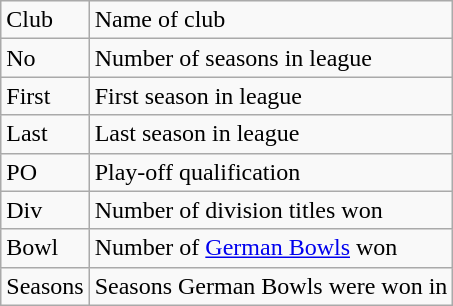<table class="wikitable sortable">
<tr>
<td>Club</td>
<td>Name of club</td>
</tr>
<tr>
<td>No</td>
<td>Number of seasons in league</td>
</tr>
<tr>
<td>First</td>
<td>First season in league</td>
</tr>
<tr>
<td>Last</td>
<td>Last season in league</td>
</tr>
<tr>
<td>PO</td>
<td>Play-off qualification</td>
</tr>
<tr>
<td>Div</td>
<td>Number of division titles won</td>
</tr>
<tr>
<td>Bowl</td>
<td>Number of <a href='#'>German Bowls</a> won</td>
</tr>
<tr>
<td>Seasons</td>
<td>Seasons German Bowls were won in</td>
</tr>
</table>
